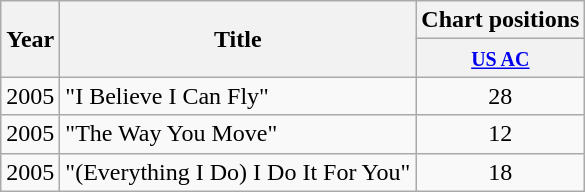<table class="wikitable">
<tr>
<th rowspan="2">Year</th>
<th rowspan="2">Title</th>
<th>Chart positions</th>
</tr>
<tr>
<th><small><a href='#'>US AC</a></small></th>
</tr>
<tr>
<td>2005</td>
<td>"I Believe I Can Fly"</td>
<td align=center>28</td>
</tr>
<tr>
<td>2005</td>
<td>"The Way You Move"</td>
<td align=center>12</td>
</tr>
<tr>
<td>2005</td>
<td>"(Everything I Do) I Do It For You"</td>
<td align=center>18</td>
</tr>
</table>
